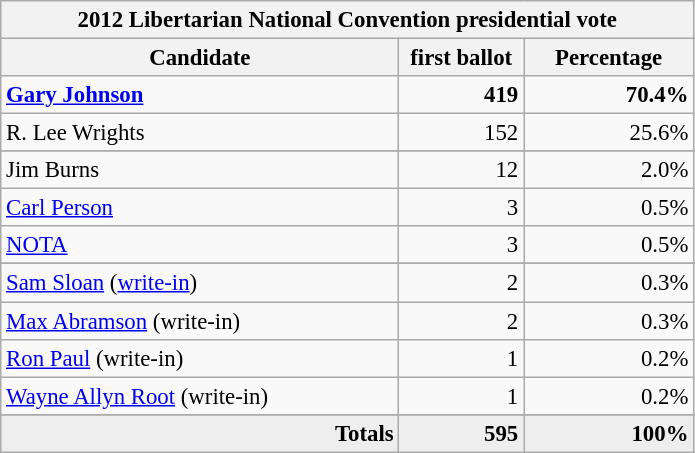<table class="wikitable" style="font-size:95%;">
<tr>
<th colspan="3">2012 Libertarian National Convention presidential vote</th>
</tr>
<tr>
<th style="width: 17em">Candidate</th>
<th style="width: 5em">first ballot</th>
<th style="width: 7em">Percentage</th>
</tr>
<tr>
<td><strong><a href='#'>Gary Johnson</a></strong></td>
<td style="text-align:right;"><strong>419</strong></td>
<td style="text-align:right;"><strong>70.4%</strong></td>
</tr>
<tr>
<td>R. Lee Wrights</td>
<td style="text-align:right;">152</td>
<td style="text-align:right;">25.6%</td>
</tr>
<tr style="background:#eee; text-align:right;">
</tr>
<tr>
<td>Jim Burns</td>
<td style="text-align:right;">12</td>
<td style="text-align:right;">2.0%</td>
</tr>
<tr>
<td><a href='#'>Carl Person</a></td>
<td style="text-align:right;">3</td>
<td style="text-align:right;">0.5%</td>
</tr>
<tr>
<td><a href='#'>NOTA</a></td>
<td style="text-align:right;">3</td>
<td style="text-align:right;">0.5%</td>
</tr>
<tr style="background:#eee; text-align:right;">
</tr>
<tr>
<td><a href='#'>Sam Sloan</a> (<a href='#'>write-in</a>)</td>
<td style="text-align:right;">2</td>
<td style="text-align:right;">0.3%</td>
</tr>
<tr>
<td><a href='#'>Max Abramson</a> (write-in)</td>
<td style="text-align:right;">2</td>
<td style="text-align:right;">0.3%</td>
</tr>
<tr>
<td><a href='#'>Ron Paul</a> (write-in)</td>
<td style="text-align:right;">1</td>
<td style="text-align:right;">0.2%</td>
</tr>
<tr>
<td><a href='#'>Wayne Allyn Root</a> (write-in)</td>
<td style="text-align:right;">1</td>
<td style="text-align:right;">0.2%</td>
</tr>
<tr>
</tr>
<tr style="background:#eee; text-align:right;">
<td><strong>Totals</strong></td>
<td><strong>595</strong></td>
<td><strong>100%</strong></td>
</tr>
</table>
